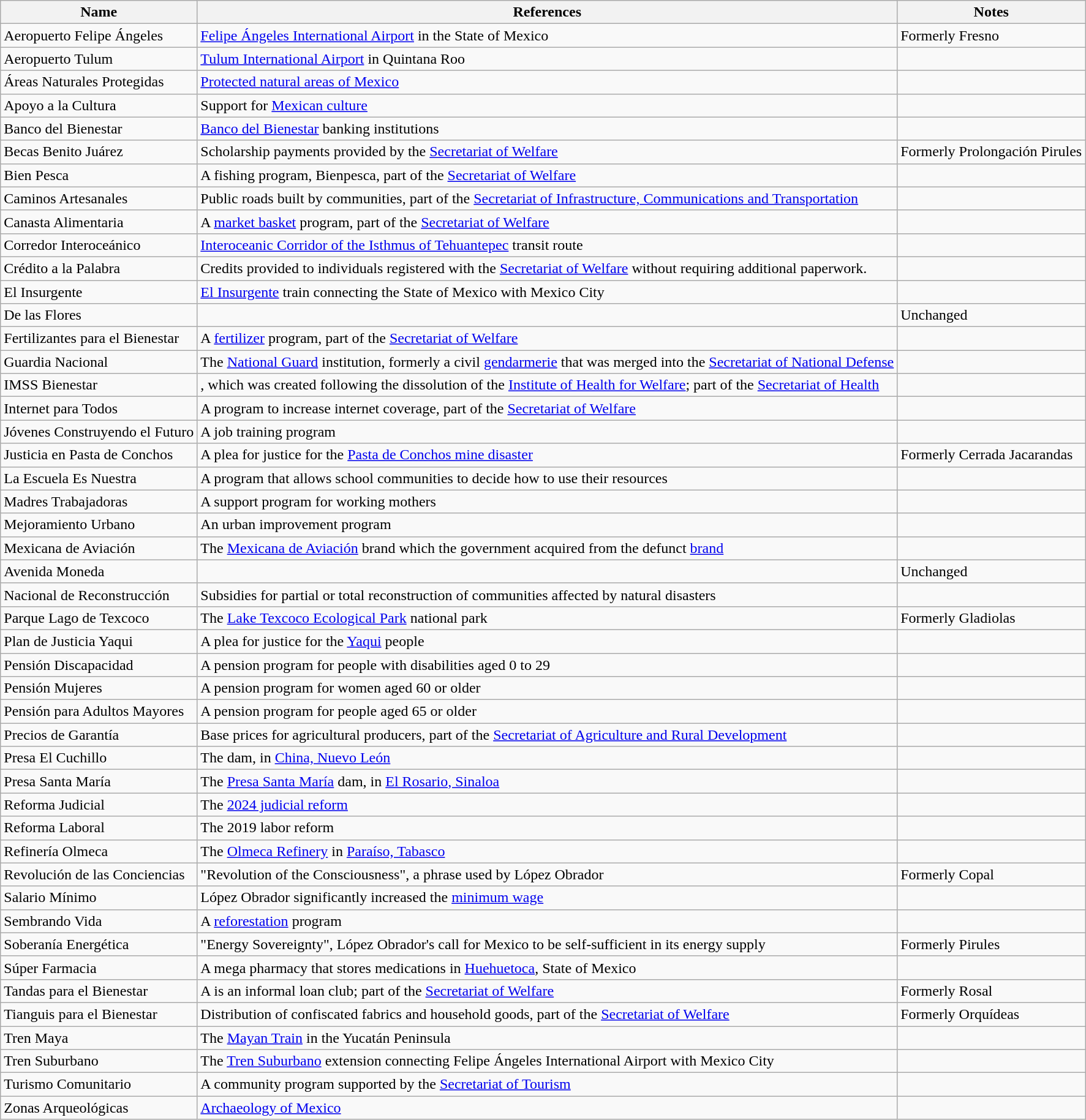<table class="wikitable sortable plainrowheaders" style="text-align:left;">
<tr>
<th scope="col">Name</th>
<th scope="col">References</th>
<th scope="col">Notes</th>
</tr>
<tr>
<td>Aeropuerto Felipe Ángeles</td>
<td><a href='#'>Felipe Ángeles International Airport</a> in the State of Mexico</td>
<td>Formerly Fresno</td>
</tr>
<tr>
<td>Aeropuerto Tulum</td>
<td><a href='#'>Tulum International Airport</a> in Quintana Roo</td>
<td></td>
</tr>
<tr>
<td>Áreas Naturales Protegidas</td>
<td><a href='#'>Protected natural areas of Mexico</a></td>
<td></td>
</tr>
<tr>
<td>Apoyo a la Cultura</td>
<td>Support for <a href='#'>Mexican culture</a></td>
<td></td>
</tr>
<tr>
<td>Banco del Bienestar</td>
<td><a href='#'>Banco del Bienestar</a> banking institutions</td>
<td></td>
</tr>
<tr>
<td>Becas Benito Juárez</td>
<td>Scholarship payments provided by the <a href='#'>Secretariat of Welfare</a></td>
<td>Formerly Prolongación Pirules</td>
</tr>
<tr>
<td>Bien Pesca</td>
<td>A fishing program, Bienpesca, part of the <a href='#'>Secretariat of Welfare</a></td>
<td></td>
</tr>
<tr>
<td>Caminos Artesanales</td>
<td>Public roads built by communities, part of the <a href='#'>Secretariat of Infrastructure, Communications and Transportation</a></td>
<td></td>
</tr>
<tr>
<td>Canasta Alimentaria</td>
<td>A <a href='#'>market basket</a> program, part of the <a href='#'>Secretariat of Welfare</a></td>
<td></td>
</tr>
<tr>
<td>Corredor Interoceánico</td>
<td><a href='#'>Interoceanic Corridor of the Isthmus of Tehuantepec</a> transit route</td>
<td></td>
</tr>
<tr>
<td>Crédito a la Palabra</td>
<td>Credits provided to individuals registered with the <a href='#'>Secretariat of Welfare</a> without requiring additional paperwork.</td>
<td></td>
</tr>
<tr>
<td>El Insurgente</td>
<td><a href='#'>El Insurgente</a> train connecting the State of Mexico with Mexico City</td>
<td></td>
</tr>
<tr>
<td>De las Flores</td>
<td></td>
<td>Unchanged</td>
</tr>
<tr>
<td>Fertilizantes para el Bienestar</td>
<td>A <a href='#'>fertilizer</a> program, part of the <a href='#'>Secretariat of Welfare</a></td>
<td></td>
</tr>
<tr>
<td>Guardia Nacional</td>
<td>The <a href='#'>National Guard</a> institution, formerly a civil <a href='#'>gendarmerie</a> that was merged into the <a href='#'>Secretariat of National Defense</a></td>
<td></td>
</tr>
<tr>
<td>IMSS Bienestar</td>
<td>, which was created following the dissolution of the <a href='#'>Institute of Health for Welfare</a>; part of the <a href='#'>Secretariat of Health</a></td>
<td></td>
</tr>
<tr>
<td>Internet para Todos</td>
<td>A program to increase internet coverage, part of the <a href='#'>Secretariat of Welfare</a></td>
<td></td>
</tr>
<tr>
<td>Jóvenes Construyendo el Futuro</td>
<td>A job training program</td>
<td></td>
</tr>
<tr>
<td>Justicia en Pasta de Conchos</td>
<td>A plea for justice for the <a href='#'>Pasta de Conchos mine disaster</a></td>
<td>Formerly Cerrada Jacarandas</td>
</tr>
<tr>
<td>La Escuela Es Nuestra</td>
<td>A program that allows school communities to decide how to use their resources</td>
<td></td>
</tr>
<tr>
<td>Madres Trabajadoras</td>
<td>A support program for working mothers</td>
<td></td>
</tr>
<tr>
<td>Mejoramiento Urbano</td>
<td>An urban improvement program</td>
<td></td>
</tr>
<tr>
<td>Mexicana de Aviación</td>
<td>The <a href='#'>Mexicana de Aviación</a> brand which the government acquired from the defunct <a href='#'>brand</a></td>
<td></td>
</tr>
<tr>
<td>Avenida Moneda</td>
<td></td>
<td>Unchanged</td>
</tr>
<tr>
<td>Nacional de Reconstrucción</td>
<td>Subsidies for partial or total reconstruction of communities affected by natural disasters</td>
<td></td>
</tr>
<tr>
<td>Parque Lago de Texcoco</td>
<td>The <a href='#'>Lake Texcoco Ecological Park</a> national park</td>
<td>Formerly Gladiolas</td>
</tr>
<tr>
<td>Plan de Justicia Yaqui</td>
<td>A plea for justice for the <a href='#'>Yaqui</a> people</td>
<td></td>
</tr>
<tr>
<td>Pensión Discapacidad</td>
<td>A pension program for people with disabilities aged 0 to 29</td>
<td></td>
</tr>
<tr>
<td>Pensión Mujeres</td>
<td>A pension program for women aged 60 or older</td>
<td></td>
</tr>
<tr>
<td>Pensión para Adultos Mayores</td>
<td>A pension program for people aged 65 or older</td>
<td></td>
</tr>
<tr>
<td>Precios de Garantía</td>
<td>Base prices for agricultural producers, part of the <a href='#'>Secretariat of Agriculture and Rural Development</a></td>
<td></td>
</tr>
<tr>
<td>Presa El Cuchillo</td>
<td>The  dam, in <a href='#'>China, Nuevo León</a></td>
<td></td>
</tr>
<tr>
<td>Presa Santa María</td>
<td>The <a href='#'>Presa Santa María</a> dam, in <a href='#'>El Rosario, Sinaloa</a></td>
<td></td>
</tr>
<tr>
<td>Reforma Judicial</td>
<td>The <a href='#'>2024 judicial reform</a></td>
<td></td>
</tr>
<tr>
<td>Reforma Laboral</td>
<td>The 2019 labor reform</td>
<td></td>
</tr>
<tr>
<td>Refinería Olmeca</td>
<td>The <a href='#'>Olmeca Refinery</a> in <a href='#'>Paraíso, Tabasco</a></td>
<td></td>
</tr>
<tr>
<td>Revolución de las Conciencias</td>
<td>"Revolution of the Consciousness", a phrase used by López Obrador</td>
<td>Formerly Copal</td>
</tr>
<tr>
<td>Salario Mínimo</td>
<td>López Obrador significantly increased the <a href='#'>minimum wage</a></td>
<td></td>
</tr>
<tr>
<td>Sembrando Vida</td>
<td>A <a href='#'>reforestation</a> program</td>
<td></td>
</tr>
<tr>
<td>Soberanía Energética</td>
<td>"Energy Sovereignty", López Obrador's call for Mexico to be self-sufficient in its energy supply</td>
<td>Formerly Pirules</td>
</tr>
<tr>
<td>Súper Farmacia</td>
<td>A mega pharmacy that stores medications in <a href='#'>Huehuetoca</a>, State of Mexico</td>
<td></td>
</tr>
<tr>
<td>Tandas para el Bienestar</td>
<td>A  is an informal loan club; part of the <a href='#'>Secretariat of Welfare</a></td>
<td>Formerly Rosal</td>
</tr>
<tr>
<td>Tianguis para el Bienestar</td>
<td>Distribution of confiscated fabrics and household goods, part of the <a href='#'>Secretariat of Welfare</a></td>
<td>Formerly Orquídeas</td>
</tr>
<tr>
<td>Tren Maya</td>
<td>The <a href='#'>Mayan Train</a> in the Yucatán Peninsula</td>
<td></td>
</tr>
<tr>
<td>Tren Suburbano</td>
<td>The <a href='#'>Tren Suburbano</a> extension connecting Felipe Ángeles International Airport with Mexico City</td>
<td></td>
</tr>
<tr>
<td>Turismo Comunitario</td>
<td>A community program supported by the <a href='#'>Secretariat of Tourism</a></td>
<td></td>
</tr>
<tr>
<td>Zonas Arqueológicas</td>
<td><a href='#'>Archaeology of Mexico</a></td>
<td></td>
</tr>
</table>
